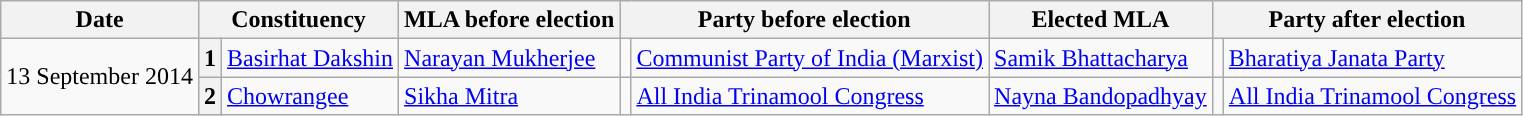<table class="wikitable sortable">
<tr>
<th>Date</th>
<th colspan="2">Constituency</th>
<th>MLA before election</th>
<th colspan="2">Party before election</th>
<th>Elected MLA</th>
<th colspan="2">Party after election</th>
</tr>
<tr>
<td rowspan="2">13 September 2014</td>
<th>1</th>
<td><a href='#'>Basirhat Dakshin</a></td>
<td><a href='#'>Narayan Mukherjee</a></td>
<td></td>
<td><a href='#'>Communist Party of India (Marxist)</a></td>
<td><a href='#'>Samik Bhattacharya</a></td>
<td></td>
<td><a href='#'>Bharatiya Janata Party</a></td>
</tr>
<tr>
<th>2</th>
<td><a href='#'>Chowrangee</a></td>
<td><a href='#'>Sikha Mitra</a></td>
<td></td>
<td><a href='#'>All India Trinamool Congress</a></td>
<td><a href='#'>Nayna Bandopadhyay</a></td>
<td></td>
<td><a href='#'>All India Trinamool Congress</a></td>
</tr>
</table>
